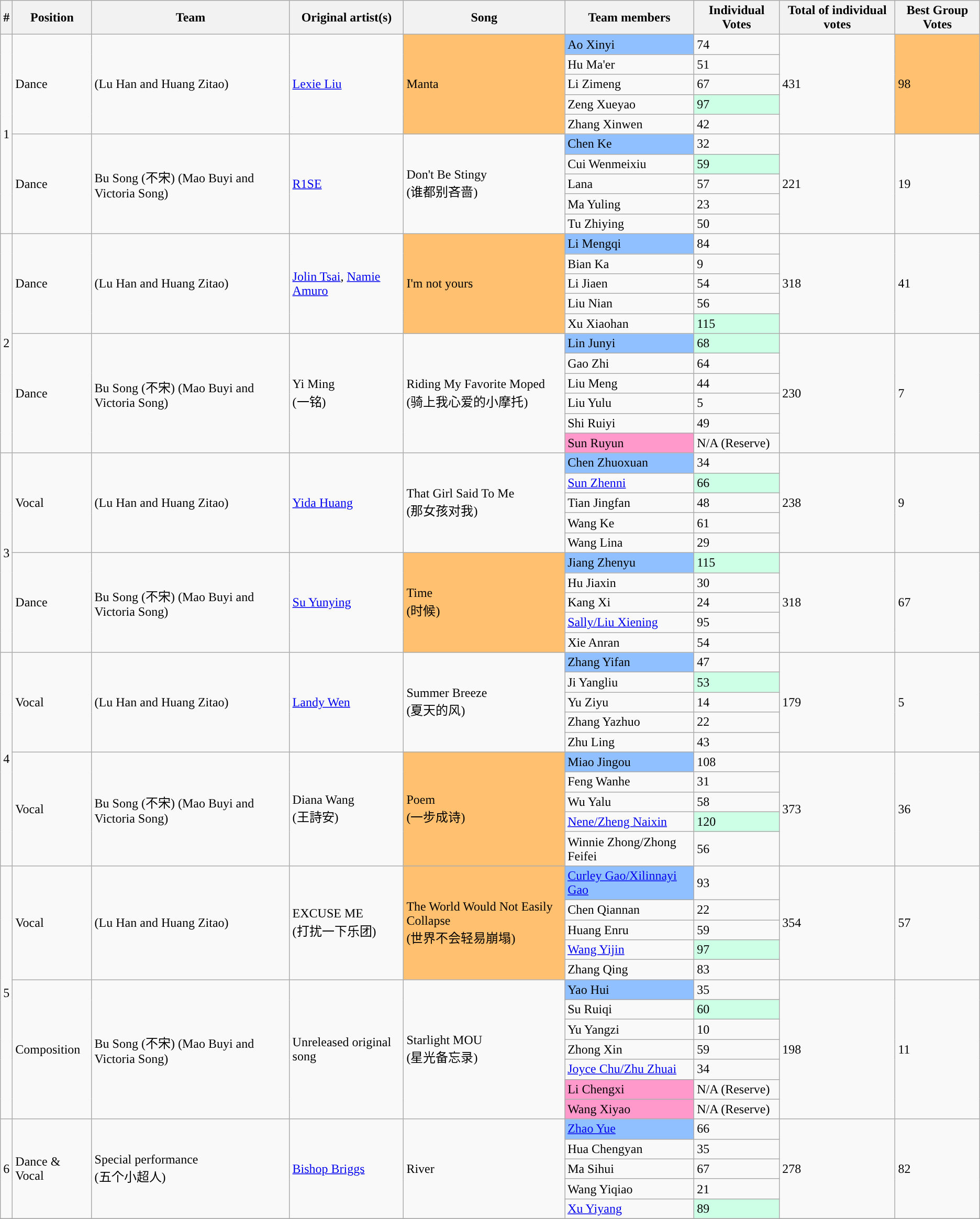<table class="wikitable sortable">
<tr>
<th>#</th>
<th>Position</th>
<th>Team</th>
<th>Original artist(s)</th>
<th>Song</th>
<th>Team members</th>
<th>Individual Votes</th>
<th>Total of individual votes</th>
<th>Best Group Votes </th>
</tr>
<tr>
<td rowspan="10">1</td>
<td rowspan="5">Dance</td>
<td rowspan="5"> (Lu Han and Huang Zitao)</td>
<td rowspan="5"><a href='#'>Lexie Liu</a></td>
<td rowspan="5" style="background:#FFC06F">Manta</td>
<td style="background:#90C0FF">Ao Xinyi</td>
<td>74</td>
<td rowspan="5">431</td>
<td rowspan="5" style="background:#FFC06F">98</td>
</tr>
<tr>
<td>Hu Ma'er</td>
<td>51</td>
</tr>
<tr>
<td>Li Zimeng</td>
<td>67</td>
</tr>
<tr>
<td>Zeng Xueyao</td>
<td style="background:#CCFFE6">97</td>
</tr>
<tr>
<td>Zhang Xinwen</td>
<td>42</td>
</tr>
<tr>
<td rowspan="5”">Dance</td>
<td rowspan="5">Bu Song (不宋) (Mao Buyi and Victoria Song)</td>
<td rowspan="5"><a href='#'>R1SE</a></td>
<td rowspan="5">Don't Be Stingy<br>(谁都别吝啬)</td>
<td style="background:#90C0FF">Chen Ke</td>
<td>32</td>
<td rowspan="5">221</td>
<td rowspan="5">19</td>
</tr>
<tr>
<td>Cui Wenmeixiu</td>
<td style="background:#CCFFE6">59</td>
</tr>
<tr>
<td>Lana</td>
<td>57</td>
</tr>
<tr>
<td>Ma Yuling</td>
<td>23</td>
</tr>
<tr>
<td>Tu Zhiying</td>
<td>50</td>
</tr>
<tr>
<td rowspan="11">2</td>
<td rowspan="5">Dance</td>
<td rowspan="5"> (Lu Han and Huang Zitao)</td>
<td rowspan="5"><a href='#'>Jolin Tsai</a>, <a href='#'>Namie Amuro</a></td>
<td rowspan="5" style="background:#FFC06F">I'm not yours</td>
<td style="background:#90C0FF">Li Mengqi</td>
<td>84</td>
<td rowspan="5">318</td>
<td rowspan="5">41</td>
</tr>
<tr>
<td>Bian Ka</td>
<td>9</td>
</tr>
<tr>
<td>Li Jiaen</td>
<td>54</td>
</tr>
<tr>
<td>Liu Nian</td>
<td>56</td>
</tr>
<tr>
<td>Xu Xiaohan</td>
<td style="background:#CCFFE6">115</td>
</tr>
<tr>
<td rowspan="6”">Dance</td>
<td rowspan="6">Bu Song (不宋) (Mao Buyi and Victoria Song)</td>
<td rowspan="6">Yi Ming<br>(一铭)</td>
<td rowspan="6">Riding My Favorite Moped<br>(骑上我心爱的小摩托)</td>
<td style="background:#90C0FF">Lin Junyi</td>
<td style="background:#CCFFE6">68</td>
<td rowspan="6">230</td>
<td rowspan="6">7</td>
</tr>
<tr>
<td>Gao Zhi</td>
<td>64</td>
</tr>
<tr>
<td>Liu Meng</td>
<td>44</td>
</tr>
<tr>
<td>Liu Yulu</td>
<td>5</td>
</tr>
<tr>
<td>Shi Ruiyi</td>
<td>49</td>
</tr>
<tr>
<td style="background:#FF99CC">Sun Ruyun</td>
<td>N/A (Reserve)</td>
</tr>
<tr>
<td rowspan="10">3</td>
<td rowspan="5">Vocal</td>
<td rowspan="5"> (Lu Han and Huang Zitao)</td>
<td rowspan="5"><a href='#'>Yida Huang</a></td>
<td rowspan="5">That Girl Said To Me<br>(那女孩对我)</td>
<td style="background:#90C0FF">Chen Zhuoxuan</td>
<td>34</td>
<td rowspan="5">238</td>
<td rowspan="5">9</td>
</tr>
<tr>
<td><a href='#'>Sun Zhenni</a></td>
<td style="background:#CCFFE6">66</td>
</tr>
<tr>
<td>Tian Jingfan</td>
<td>48</td>
</tr>
<tr>
<td>Wang Ke</td>
<td>61</td>
</tr>
<tr>
<td>Wang Lina</td>
<td>29</td>
</tr>
<tr>
<td rowspan="5">Dance</td>
<td rowspan="5">Bu Song (不宋) (Mao Buyi and Victoria Song)</td>
<td rowspan="5"><a href='#'>Su Yunying</a></td>
<td rowspan="5" style="background:#FFC06F">Time<br>(时候)</td>
<td style="background:#90C0FF">Jiang Zhenyu</td>
<td style="background:#CCFFE6">115</td>
<td rowspan="5">318</td>
<td rowspan="5">67</td>
</tr>
<tr>
<td>Hu Jiaxin</td>
<td>30</td>
</tr>
<tr>
<td>Kang Xi</td>
<td>24</td>
</tr>
<tr>
<td><a href='#'>Sally/Liu Xiening</a></td>
<td>95</td>
</tr>
<tr>
<td>Xie Anran</td>
<td>54</td>
</tr>
<tr>
<td rowspan="10">4</td>
<td rowspan="5">Vocal</td>
<td rowspan="5"> (Lu Han and Huang Zitao)</td>
<td rowspan="5"><a href='#'>Landy Wen</a></td>
<td rowspan="5">Summer Breeze<br>(夏天的风)</td>
<td style="background:#90C0FF">Zhang Yifan</td>
<td>47</td>
<td rowspan="5">179</td>
<td rowspan="5">5</td>
</tr>
<tr>
<td>Ji Yangliu</td>
<td style="background:#CCFFE6">53</td>
</tr>
<tr>
<td>Yu Ziyu</td>
<td>14</td>
</tr>
<tr>
<td>Zhang Yazhuo</td>
<td>22</td>
</tr>
<tr>
<td>Zhu Ling</td>
<td>43</td>
</tr>
<tr>
<td rowspan="5">Vocal</td>
<td rowspan="5">Bu Song (不宋) (Mao Buyi and Victoria Song)</td>
<td rowspan="5">Diana Wang<br>(王詩安)</td>
<td rowspan="5" style="background:#FFC06F">Poem<br>(一步成诗)</td>
<td style="background:#90C0FF">Miao Jingou</td>
<td>108</td>
<td rowspan="5">373</td>
<td rowspan="5">36</td>
</tr>
<tr>
<td>Feng Wanhe</td>
<td>31</td>
</tr>
<tr>
<td>Wu Yalu</td>
<td>58</td>
</tr>
<tr>
<td><a href='#'>Nene/Zheng Naixin</a></td>
<td style="background:#CCFFE6">120</td>
</tr>
<tr>
<td>Winnie Zhong/Zhong Feifei</td>
<td>56</td>
</tr>
<tr>
<td rowspan="12">5</td>
<td rowspan="5">Vocal</td>
<td rowspan="5"> (Lu Han and Huang Zitao)</td>
<td rowspan="5">EXCUSE ME<br>(打扰一下乐团)</td>
<td rowspan="5" style="background:#FFC06F">The World Would Not Easily Collapse<br>(世界不会轻易崩塌)</td>
<td style="background:#90C0FF"><a href='#'>Curley Gao/Xilinnayi Gao</a></td>
<td>93</td>
<td rowspan="5">354</td>
<td rowspan="5">57</td>
</tr>
<tr>
<td>Chen Qiannan</td>
<td>22</td>
</tr>
<tr>
<td>Huang Enru</td>
<td>59</td>
</tr>
<tr>
<td><a href='#'>Wang Yijin</a></td>
<td style="background:#CCFFE6">97</td>
</tr>
<tr>
<td>Zhang Qing</td>
<td>83</td>
</tr>
<tr>
<td rowspan="7">Composition</td>
<td rowspan="7">Bu Song (不宋) (Mao Buyi and Victoria Song)</td>
<td rowspan="7">Unreleased original song</td>
<td rowspan="7">Starlight MOU<br>(星光备忘录)</td>
<td style="background:#90C0FF">Yao Hui</td>
<td>35</td>
<td rowspan="7">198</td>
<td rowspan="7">11</td>
</tr>
<tr>
<td>Su Ruiqi</td>
<td style="background:#CCFFE6">60</td>
</tr>
<tr>
<td>Yu Yangzi</td>
<td>10</td>
</tr>
<tr>
<td>Zhong Xin</td>
<td>59</td>
</tr>
<tr>
<td><a href='#'>Joyce Chu/Zhu Zhuai</a></td>
<td>34</td>
</tr>
<tr>
<td style="background:#FF99CC">Li Chengxi</td>
<td>N/A (Reserve)</td>
</tr>
<tr>
<td style="background:#FF99CC">Wang Xiyao</td>
<td>N/A (Reserve)</td>
</tr>
<tr>
<td rowspan="5">6</td>
<td rowspan="5">Dance & Vocal</td>
<td rowspan="5">Special performance<br>(五个小超人)</td>
<td rowspan="5"><a href='#'>Bishop Briggs</a></td>
<td rowspan="5">River</td>
<td style="background:#90C0FF"><a href='#'>Zhao Yue</a></td>
<td>66</td>
<td rowspan="5">278</td>
<td rowspan="5">82</td>
</tr>
<tr>
<td>Hua Chengyan</td>
<td>35</td>
</tr>
<tr>
<td>Ma Sihui</td>
<td>67</td>
</tr>
<tr>
<td>Wang Yiqiao</td>
<td>21</td>
</tr>
<tr>
<td><a href='#'>Xu Yiyang</a></td>
<td style="background:#CCFFE6">89</td>
</tr>
<tr>
</tr>
</table>
